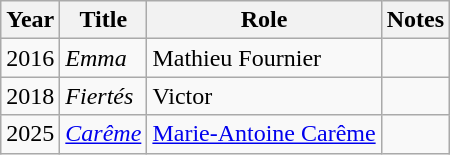<table class="wikitable sortable">
<tr>
<th>Year</th>
<th>Title</th>
<th>Role</th>
<th class="unsortable">Notes</th>
</tr>
<tr>
<td>2016</td>
<td><em>Emma</em></td>
<td>Mathieu Fournier</td>
<td></td>
</tr>
<tr>
<td>2018</td>
<td><em>Fiertés</em></td>
<td>Victor</td>
<td></td>
</tr>
<tr>
<td>2025</td>
<td><em><a href='#'>Carême</a></em></td>
<td><a href='#'>Marie-Antoine Carême</a></td>
<td></td>
</tr>
</table>
